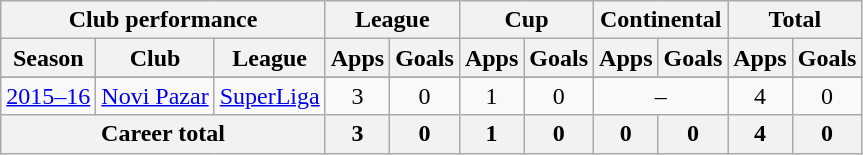<table class="wikitable" style="text-align:center">
<tr>
<th colspan=3>Club performance</th>
<th colspan=2>League</th>
<th colspan=2>Cup</th>
<th colspan=2>Continental</th>
<th colspan=2>Total</th>
</tr>
<tr>
<th>Season</th>
<th>Club</th>
<th>League</th>
<th>Apps</th>
<th>Goals</th>
<th>Apps</th>
<th>Goals</th>
<th>Apps</th>
<th>Goals</th>
<th>Apps</th>
<th>Goals</th>
</tr>
<tr>
</tr>
<tr>
<td><a href='#'>2015–16</a></td>
<td><a href='#'>Novi Pazar</a></td>
<td><a href='#'>SuperLiga</a></td>
<td>3</td>
<td>0</td>
<td>1</td>
<td>0</td>
<td colspan="2">–</td>
<td>4</td>
<td>0</td>
</tr>
<tr>
<th colspan=3>Career total</th>
<th>3</th>
<th>0</th>
<th>1</th>
<th>0</th>
<th>0</th>
<th>0</th>
<th>4</th>
<th>0</th>
</tr>
</table>
